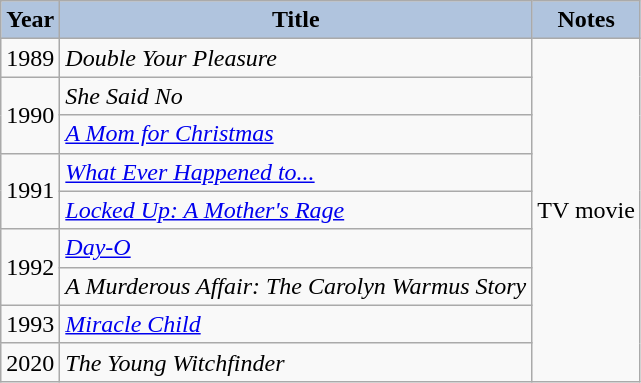<table class="wikitable">
<tr align="center">
<th style="background:#B0C4DE;">Year</th>
<th style="background:#B0C4DE;">Title</th>
<th style="background:#B0C4DE;">Notes</th>
</tr>
<tr>
<td>1989</td>
<td><em>Double Your Pleasure</em></td>
<td rowspan="9">TV movie</td>
</tr>
<tr>
<td rowspan=2>1990</td>
<td><em>She Said No</em></td>
</tr>
<tr>
<td><em><a href='#'>A Mom for Christmas</a></em></td>
</tr>
<tr>
<td rowspan=2>1991</td>
<td><em><a href='#'>What Ever Happened to...</a></em></td>
</tr>
<tr>
<td><em><a href='#'>Locked Up: A Mother's Rage</a></em></td>
</tr>
<tr>
<td rowspan=2>1992</td>
<td><em><a href='#'>Day-O</a></em></td>
</tr>
<tr>
<td><em>A Murderous Affair: The Carolyn Warmus Story</em></td>
</tr>
<tr>
<td>1993</td>
<td><em><a href='#'>Miracle Child</a></em></td>
</tr>
<tr>
<td>2020</td>
<td><em>The Young Witchfinder</em></td>
</tr>
</table>
